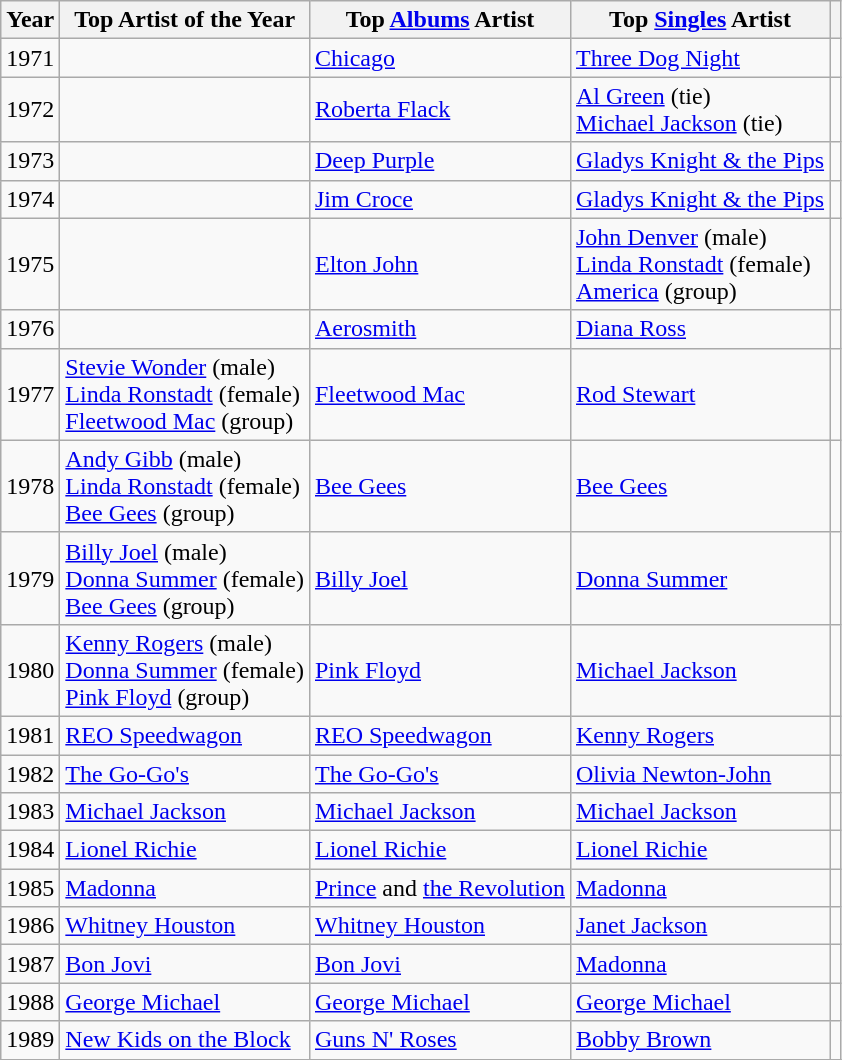<table class="wikitable">
<tr>
<th>Year</th>
<th>Top Artist of the Year</th>
<th>Top <a href='#'>Albums</a> Artist</th>
<th>Top <a href='#'>Singles</a> Artist</th>
<th></th>
</tr>
<tr>
<td>1971</td>
<td></td>
<td><a href='#'>Chicago</a></td>
<td><a href='#'>Three Dog Night</a></td>
<td></td>
</tr>
<tr>
<td>1972</td>
<td></td>
<td><a href='#'>Roberta Flack</a></td>
<td><a href='#'>Al Green</a> (tie)<br><a href='#'>Michael Jackson</a> (tie)</td>
<td></td>
</tr>
<tr>
<td>1973</td>
<td></td>
<td><a href='#'>Deep Purple</a></td>
<td><a href='#'>Gladys Knight & the Pips</a></td>
<td></td>
</tr>
<tr>
<td>1974</td>
<td></td>
<td><a href='#'>Jim Croce</a></td>
<td><a href='#'>Gladys Knight & the Pips</a></td>
<td></td>
</tr>
<tr>
<td>1975</td>
<td></td>
<td><a href='#'>Elton John</a></td>
<td><a href='#'>John Denver</a> (male)<br><a href='#'>Linda Ronstadt</a> (female)<br><a href='#'>America</a> (group)</td>
<td></td>
</tr>
<tr>
<td>1976</td>
<td></td>
<td><a href='#'>Aerosmith</a></td>
<td><a href='#'>Diana Ross</a></td>
<td></td>
</tr>
<tr>
<td>1977</td>
<td><a href='#'>Stevie Wonder</a> (male)<br><a href='#'>Linda Ronstadt</a> (female)<br><a href='#'>Fleetwood Mac</a> (group)</td>
<td><a href='#'>Fleetwood Mac</a></td>
<td><a href='#'>Rod Stewart</a></td>
<td></td>
</tr>
<tr>
<td>1978</td>
<td><a href='#'>Andy Gibb</a> (male)<br><a href='#'>Linda Ronstadt</a> (female)<br><a href='#'>Bee Gees</a> (group)</td>
<td><a href='#'>Bee Gees</a></td>
<td><a href='#'>Bee Gees</a></td>
<td></td>
</tr>
<tr>
<td>1979</td>
<td><a href='#'>Billy Joel</a> (male)<br><a href='#'>Donna Summer</a> (female)<br><a href='#'>Bee Gees</a> (group)</td>
<td><a href='#'>Billy Joel</a></td>
<td><a href='#'>Donna Summer</a></td>
<td></td>
</tr>
<tr>
<td>1980</td>
<td><a href='#'>Kenny Rogers</a> (male)<br><a href='#'>Donna Summer</a> (female)<br><a href='#'>Pink Floyd</a> (group)</td>
<td><a href='#'>Pink Floyd</a></td>
<td><a href='#'>Michael Jackson</a></td>
<td></td>
</tr>
<tr>
<td>1981</td>
<td><a href='#'>REO Speedwagon</a></td>
<td><a href='#'>REO Speedwagon</a></td>
<td><a href='#'>Kenny Rogers</a></td>
<td></td>
</tr>
<tr>
<td>1982</td>
<td><a href='#'>The Go-Go's</a></td>
<td><a href='#'>The Go-Go's</a></td>
<td><a href='#'>Olivia Newton-John</a></td>
<td></td>
</tr>
<tr>
<td>1983</td>
<td><a href='#'>Michael Jackson</a></td>
<td><a href='#'>Michael Jackson</a></td>
<td><a href='#'>Michael Jackson</a></td>
<td></td>
</tr>
<tr>
<td>1984</td>
<td><a href='#'>Lionel Richie</a></td>
<td><a href='#'>Lionel Richie</a></td>
<td><a href='#'>Lionel Richie</a></td>
<td></td>
</tr>
<tr>
<td>1985</td>
<td><a href='#'>Madonna</a></td>
<td><a href='#'>Prince</a> and <a href='#'>the Revolution</a></td>
<td><a href='#'>Madonna</a></td>
<td></td>
</tr>
<tr>
<td>1986</td>
<td><a href='#'>Whitney Houston</a></td>
<td><a href='#'>Whitney Houston</a></td>
<td><a href='#'>Janet Jackson</a></td>
<td></td>
</tr>
<tr>
<td>1987</td>
<td><a href='#'>Bon Jovi</a></td>
<td><a href='#'>Bon Jovi</a></td>
<td><a href='#'>Madonna</a></td>
<td></td>
</tr>
<tr>
<td>1988</td>
<td><a href='#'>George Michael</a></td>
<td><a href='#'>George Michael</a></td>
<td><a href='#'>George Michael</a></td>
<td></td>
</tr>
<tr>
<td>1989</td>
<td><a href='#'>New Kids on the Block</a></td>
<td><a href='#'>Guns N' Roses</a></td>
<td><a href='#'>Bobby Brown</a></td>
<td></td>
</tr>
<tr>
</tr>
</table>
